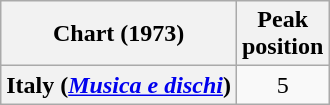<table class="wikitable plainrowheaders" style="text-align:center">
<tr>
<th scope="col">Chart (1973)</th>
<th scope="col">Peak<br>position</th>
</tr>
<tr>
<th scope="row">Italy (<em><a href='#'>Musica e dischi</a></em>)</th>
<td>5</td>
</tr>
</table>
